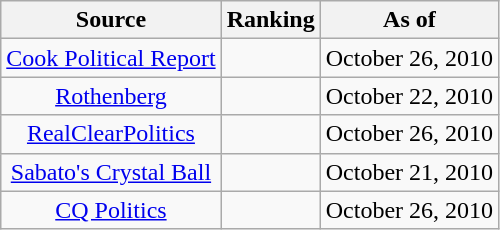<table class="wikitable" style="text-align:center">
<tr>
<th>Source</th>
<th>Ranking</th>
<th>As of</th>
</tr>
<tr>
<td><a href='#'>Cook Political Report</a></td>
<td></td>
<td>October 26, 2010</td>
</tr>
<tr>
<td><a href='#'>Rothenberg</a></td>
<td></td>
<td>October 22, 2010</td>
</tr>
<tr>
<td><a href='#'>RealClearPolitics</a></td>
<td></td>
<td>October 26, 2010</td>
</tr>
<tr>
<td><a href='#'>Sabato's Crystal Ball</a></td>
<td></td>
<td>October 21, 2010</td>
</tr>
<tr>
<td><a href='#'>CQ Politics</a></td>
<td></td>
<td>October 26, 2010</td>
</tr>
</table>
